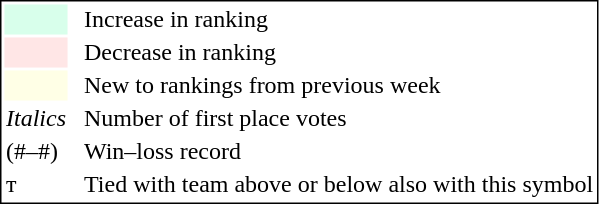<table style="border:1px solid black;">
<tr>
<td style="background:#D8FFEB; width:20px;"></td>
<td> </td>
<td>Increase in ranking</td>
</tr>
<tr>
<td style="background:#FFE6E6; width:20px;"></td>
<td> </td>
<td>Decrease in ranking</td>
</tr>
<tr>
<td style="background:#FFFFE6; width:20px;"></td>
<td> </td>
<td>New to rankings from previous week</td>
</tr>
<tr>
<td><em>Italics</em></td>
<td> </td>
<td>Number of first place votes</td>
</tr>
<tr>
<td>(#–#)</td>
<td> </td>
<td>Win–loss record</td>
</tr>
<tr>
<td>т</td>
<td></td>
<td>Tied with team above or below also with this symbol</td>
</tr>
</table>
